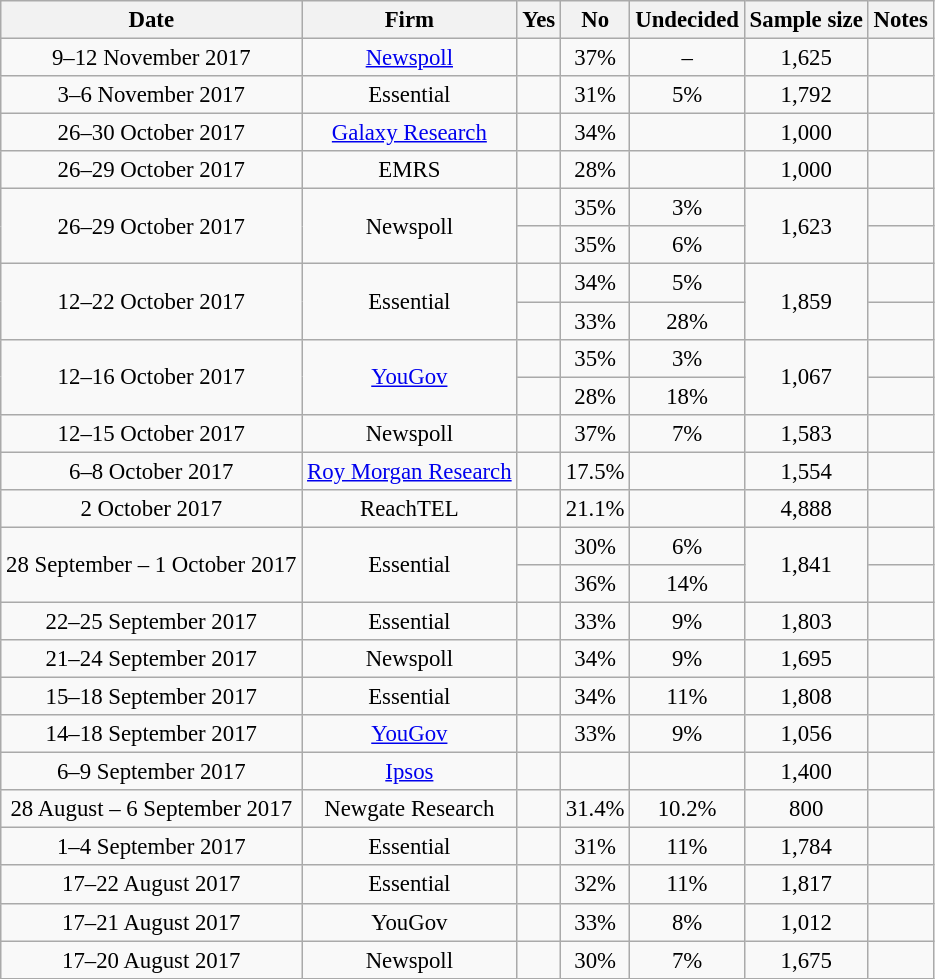<table class="wikitable small" style="font-size:95%; text-align:center">
<tr>
<th>Date</th>
<th>Firm</th>
<th>Yes</th>
<th>No</th>
<th>Undecided</th>
<th>Sample size</th>
<th>Notes</th>
</tr>
<tr>
<td>9–12 November 2017</td>
<td><a href='#'>Newspoll</a></td>
<td></td>
<td>37%</td>
<td>–</td>
<td>1,625</td>
<td></td>
</tr>
<tr>
<td>3–6 November 2017</td>
<td>Essential</td>
<td></td>
<td>31%</td>
<td>5%</td>
<td>1,792</td>
<td></td>
</tr>
<tr>
<td>26–30 October 2017</td>
<td><a href='#'>Galaxy Research</a></td>
<td></td>
<td>34%</td>
<td></td>
<td>1,000</td>
<td></td>
</tr>
<tr>
<td>26–29 October 2017</td>
<td>EMRS</td>
<td></td>
<td>28%</td>
<td></td>
<td>1,000</td>
<td></td>
</tr>
<tr>
<td rowspan=2>26–29 October 2017</td>
<td rowspan=2>Newspoll</td>
<td></td>
<td>35%</td>
<td>3%</td>
<td rowspan=2>1,623</td>
<td></td>
</tr>
<tr>
<td></td>
<td>35%</td>
<td>6%</td>
<td></td>
</tr>
<tr>
<td rowspan=2>12–22 October 2017</td>
<td rowspan=2>Essential</td>
<td></td>
<td>34%</td>
<td>5%</td>
<td rowspan=2>1,859</td>
<td></td>
</tr>
<tr>
<td></td>
<td>33%</td>
<td>28%</td>
<td></td>
</tr>
<tr>
<td rowspan=2>12–16 October 2017</td>
<td rowspan=2><a href='#'>YouGov</a></td>
<td></td>
<td>35%</td>
<td>3%</td>
<td rowspan=2>1,067</td>
<td></td>
</tr>
<tr>
<td></td>
<td>28%</td>
<td>18%</td>
<td></td>
</tr>
<tr>
<td>12–15 October 2017</td>
<td>Newspoll</td>
<td></td>
<td>37%</td>
<td>7%</td>
<td>1,583</td>
<td></td>
</tr>
<tr>
<td>6–8 October 2017</td>
<td><a href='#'>Roy Morgan Research</a></td>
<td></td>
<td>17.5%</td>
<td></td>
<td>1,554</td>
<td></td>
</tr>
<tr>
<td>2 October 2017</td>
<td>ReachTEL</td>
<td></td>
<td>21.1%</td>
<td></td>
<td>4,888</td>
<td></td>
</tr>
<tr>
<td rowspan=2>28 September – 1 October 2017</td>
<td rowspan=2>Essential</td>
<td></td>
<td>30%</td>
<td>6%</td>
<td rowspan=2>1,841</td>
<td></td>
</tr>
<tr>
<td></td>
<td>36%</td>
<td>14%</td>
<td></td>
</tr>
<tr>
<td>22–25 September 2017</td>
<td>Essential</td>
<td></td>
<td>33%</td>
<td>9%</td>
<td>1,803</td>
<td></td>
</tr>
<tr>
<td>21–24 September 2017</td>
<td>Newspoll</td>
<td></td>
<td>34%</td>
<td>9%</td>
<td>1,695</td>
<td></td>
</tr>
<tr>
<td>15–18 September 2017</td>
<td>Essential</td>
<td></td>
<td>34%</td>
<td>11%</td>
<td>1,808</td>
<td></td>
</tr>
<tr>
<td>14–18 September 2017</td>
<td><a href='#'>YouGov</a></td>
<td></td>
<td>33%</td>
<td>9%</td>
<td>1,056</td>
<td></td>
</tr>
<tr>
<td>6–9 September 2017</td>
<td><a href='#'>Ipsos</a></td>
<td></td>
<td></td>
<td></td>
<td>1,400</td>
<td></td>
</tr>
<tr>
<td>28 August – 6 September 2017</td>
<td>Newgate Research</td>
<td></td>
<td>31.4%</td>
<td>10.2%</td>
<td>800</td>
<td></td>
</tr>
<tr>
<td>1–4 September 2017</td>
<td>Essential</td>
<td></td>
<td>31%</td>
<td>11%</td>
<td>1,784</td>
<td></td>
</tr>
<tr>
<td>17–22 August 2017</td>
<td>Essential</td>
<td></td>
<td>32%</td>
<td>11%</td>
<td>1,817</td>
<td></td>
</tr>
<tr>
<td>17–21 August 2017</td>
<td>YouGov</td>
<td></td>
<td>33%</td>
<td>8%</td>
<td>1,012</td>
<td></td>
</tr>
<tr>
<td>17–20 August 2017</td>
<td>Newspoll</td>
<td></td>
<td>30%</td>
<td>7%</td>
<td>1,675</td>
<td></td>
</tr>
</table>
